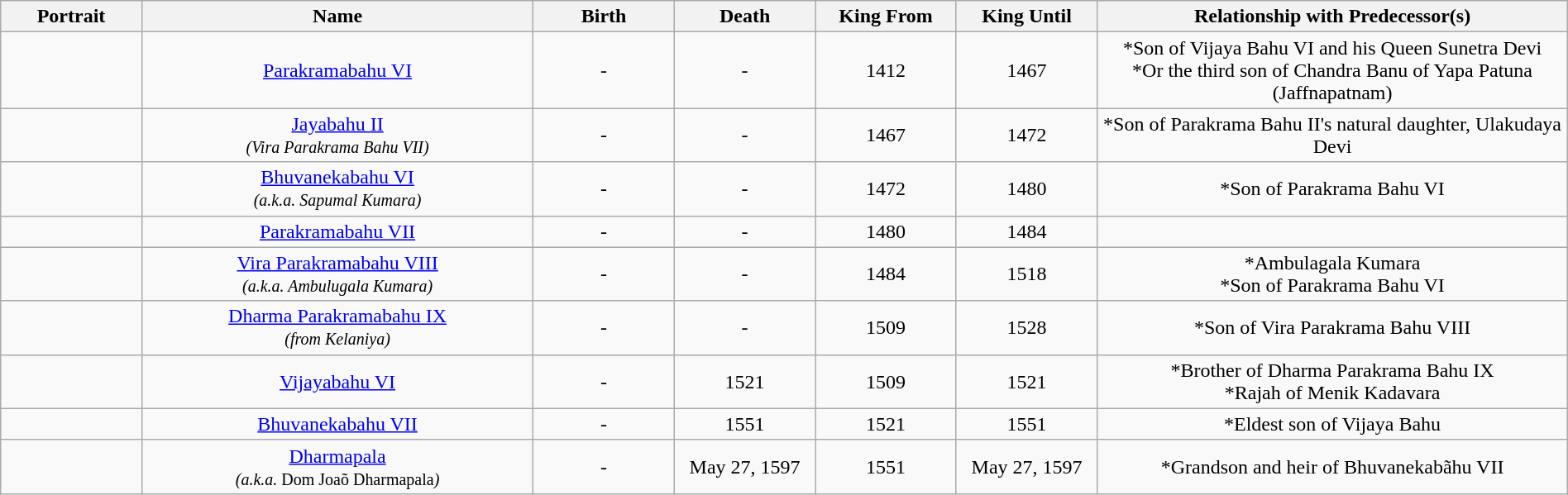<table width=100% class="wikitable">
<tr>
<th width=9%>Portrait</th>
<th width=25%>Name</th>
<th width=9%>Birth</th>
<th width=9%>Death</th>
<th width=9%>King From</th>
<th width=9%>King Until</th>
<th width=30%>Relationship with Predecessor(s)</th>
</tr>
<tr>
<td align="center"></td>
<td align="center"><a href='#'>Parakramabahu VI</a></td>
<td align="center">-</td>
<td align="center">-</td>
<td align="center">1412</td>
<td align="center">1467</td>
<td align="center">*Son of Vijaya Bahu VI and his Queen Sunetra Devi<br>*Or the third son of Chandra Banu of Yapa Patuna (Jaffnapatnam)</td>
</tr>
<tr>
<td align="center"></td>
<td align="center"><a href='#'>Jayabahu II</a><br><small><em>(Vira Parakrama Bahu VII)</em></small></td>
<td align="center">-</td>
<td align="center">-</td>
<td align="center">1467</td>
<td align="center">1472</td>
<td align="center">*Son of Parakrama Bahu II's natural daughter, Ulakudaya Devi</td>
</tr>
<tr>
<td align="center"></td>
<td align="center"><a href='#'>Bhuvanekabahu VI</a><br><small><em>(a.k.a. Sapumal Kumara)</em></small></td>
<td align="center">-</td>
<td align="center">-</td>
<td align="center">1472</td>
<td align="center">1480</td>
<td align="center">*Son of Parakrama Bahu VI</td>
</tr>
<tr>
<td align="center"></td>
<td align="center"><a href='#'>Parakramabahu VII</a></td>
<td align="center">-</td>
<td align="center">-</td>
<td align="center">1480</td>
<td align="center">1484</td>
<td align="center"></td>
</tr>
<tr>
<td align="center"></td>
<td align="center"><a href='#'>Vira Parakramabahu VIII</a><br><small><em>(a.k.a. Ambulugala Kumara)</em></small></td>
<td align="center">-</td>
<td align="center">-</td>
<td align="center">1484</td>
<td align="center">1518</td>
<td align="center">*Ambulagala Kumara<br>*Son of Parakrama Bahu VI</td>
</tr>
<tr>
<td align="center"></td>
<td align="center"><a href='#'>Dharma Parakramabahu IX</a><br><small><em>(from Kelaniya)</em></small></td>
<td align="center">-</td>
<td align="center">-</td>
<td align="center">1509</td>
<td align="center">1528</td>
<td align="center">*Son of Vira Parakrama Bahu VIII</td>
</tr>
<tr>
<td align="center"></td>
<td align="center"><a href='#'>Vijayabahu VI</a></td>
<td align="center">-</td>
<td align="center">1521</td>
<td align="center">1509</td>
<td align="center">1521</td>
<td align="center">*Brother of Dharma Parakrama Bahu IX<br>*Rajah of Menik Kadavara</td>
</tr>
<tr>
<td align="center"></td>
<td align="center"><a href='#'>Bhuvanekabahu VII</a></td>
<td align="center">-</td>
<td align="center">1551</td>
<td align="center">1521</td>
<td align="center">1551</td>
<td align="center">*Eldest son of Vijaya Bahu</td>
</tr>
<tr>
<td align="center"></td>
<td align="center"><a href='#'>Dharmapala</a><br><small><em>(a.k.a. </em>Dom Joaõ Dharmapala<em>)</em></small></td>
<td align="center">-</td>
<td align="center">May 27, 1597</td>
<td align="center">1551</td>
<td align="center">May 27, 1597</td>
<td align="center">*Grandson and heir of Bhuvanekabãhu VII</td>
</tr>
</table>
